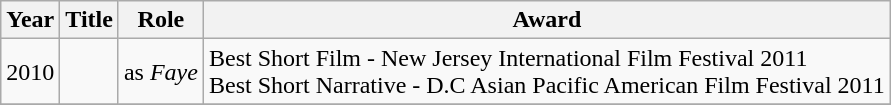<table class="wikitable">
<tr>
<th>Year</th>
<th>Title</th>
<th>Role</th>
<th>Award</th>
</tr>
<tr>
<td>2010</td>
<td><em></em><br></td>
<td>as <em>Faye</em></td>
<td>Best Short Film - New Jersey International Film Festival 2011<br>Best Short Narrative - D.C Asian Pacific American Film Festival 2011</td>
</tr>
<tr>
</tr>
</table>
